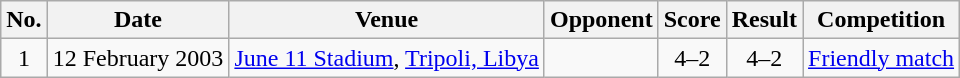<table class="wikitable sortable">
<tr>
<th scope="col">No.</th>
<th scope="col">Date</th>
<th scope="col">Venue</th>
<th scope="col">Opponent</th>
<th scope="col">Score</th>
<th scope="col">Result</th>
<th scope="col">Competition</th>
</tr>
<tr>
<td align="center">1</td>
<td>12 February 2003</td>
<td><a href='#'>June 11 Stadium</a>, <a href='#'>Tripoli, Libya</a></td>
<td></td>
<td align="center">4–2</td>
<td align="center">4–2</td>
<td><a href='#'>Friendly match</a></td>
</tr>
</table>
